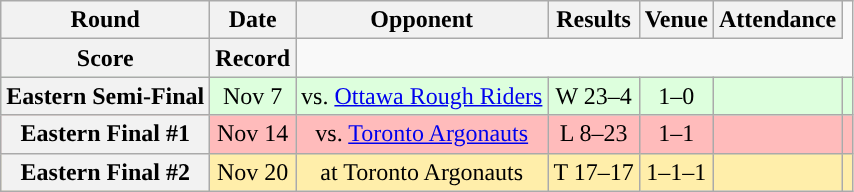<table class="wikitable" style="text-align:center">
<tr>
<th>Round</th>
<th>Date</th>
<th>Opponent</th>
<th>Results</th>
<th>Venue</th>
<th>Attendance</th>
</tr>
<tr>
<th>Score</th>
<th>Record</th>
</tr>
<tr style="background:#ddffdd">
<th>Eastern Semi-Final</th>
<td>Nov 7</td>
<td>vs. <a href='#'>Ottawa Rough Riders</a></td>
<td>W 23–4</td>
<td>1–0</td>
<td></td>
<td></td>
</tr>
<tr style="background:#ffbbbb">
<th>Eastern Final #1</th>
<td>Nov 14</td>
<td>vs. <a href='#'>Toronto Argonauts</a></td>
<td>L 8–23</td>
<td>1–1</td>
<td></td>
<td></td>
</tr>
<tr style="background:#ffeeaa">
<th>Eastern Final #2</th>
<td>Nov 20</td>
<td>at Toronto Argonauts</td>
<td>T 17–17</td>
<td>1–1–1</td>
<td></td>
<td></td>
</tr>
</table>
